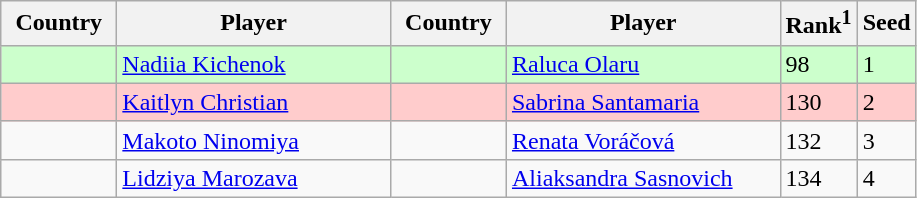<table class="sortable wikitable">
<tr>
<th width="70">Country</th>
<th width="175">Player</th>
<th width="70">Country</th>
<th width="175">Player</th>
<th>Rank<sup>1</sup></th>
<th>Seed</th>
</tr>
<tr style="background:#cfc;">
<td></td>
<td><a href='#'>Nadiia Kichenok</a></td>
<td></td>
<td><a href='#'>Raluca Olaru</a></td>
<td>98</td>
<td>1</td>
</tr>
<tr style="background:#fcc;">
<td></td>
<td><a href='#'>Kaitlyn Christian</a></td>
<td></td>
<td><a href='#'>Sabrina Santamaria</a></td>
<td>130</td>
<td>2</td>
</tr>
<tr>
<td></td>
<td><a href='#'>Makoto Ninomiya</a></td>
<td></td>
<td><a href='#'>Renata Voráčová</a></td>
<td>132</td>
<td>3</td>
</tr>
<tr>
<td></td>
<td><a href='#'>Lidziya Marozava</a></td>
<td></td>
<td><a href='#'>Aliaksandra Sasnovich</a></td>
<td>134</td>
<td>4</td>
</tr>
</table>
